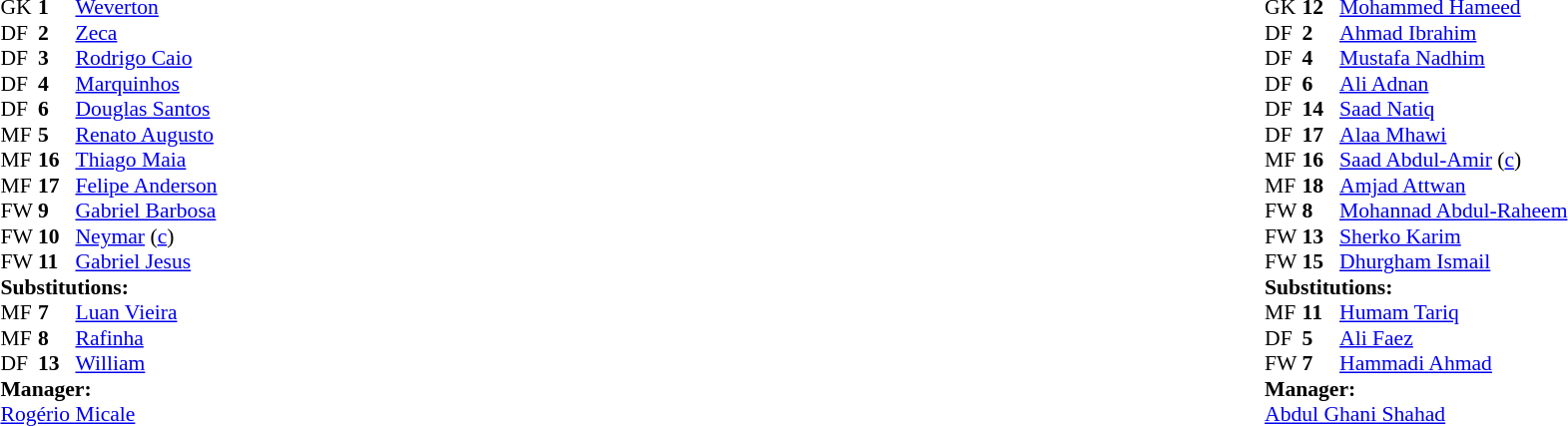<table width="100%">
<tr>
<td valign="top" width="50%"><br><table style="font-size: 90%" cellspacing="0" cellpadding="0">
<tr>
<th width="25"></th>
<th width="25"></th>
</tr>
<tr>
<td>GK</td>
<td><strong>1</strong></td>
<td><a href='#'>Weverton</a></td>
</tr>
<tr>
<td>DF</td>
<td><strong>2</strong></td>
<td><a href='#'>Zeca</a></td>
</tr>
<tr>
<td>DF</td>
<td><strong>3</strong></td>
<td><a href='#'>Rodrigo Caio</a></td>
<td></td>
</tr>
<tr>
<td>DF</td>
<td><strong>4</strong></td>
<td><a href='#'>Marquinhos</a></td>
</tr>
<tr>
<td>DF</td>
<td><strong>6</strong></td>
<td><a href='#'>Douglas Santos</a></td>
<td></td>
<td></td>
</tr>
<tr>
<td>MF</td>
<td><strong>5</strong></td>
<td><a href='#'>Renato Augusto</a></td>
</tr>
<tr>
<td>MF</td>
<td><strong>16</strong></td>
<td><a href='#'>Thiago Maia</a></td>
<td></td>
</tr>
<tr>
<td>MF</td>
<td><strong>17</strong></td>
<td><a href='#'>Felipe Anderson</a></td>
<td></td>
<td></td>
</tr>
<tr>
<td>FW</td>
<td><strong>9</strong></td>
<td><a href='#'>Gabriel Barbosa</a></td>
</tr>
<tr>
<td>FW</td>
<td><strong>10</strong></td>
<td><a href='#'>Neymar</a> (<a href='#'>c</a>)</td>
</tr>
<tr>
<td>FW</td>
<td><strong>11</strong></td>
<td><a href='#'>Gabriel Jesus</a></td>
<td></td>
<td></td>
</tr>
<tr>
<td colspan=3><strong>Substitutions:</strong></td>
</tr>
<tr>
<td>MF</td>
<td><strong>7</strong></td>
<td><a href='#'>Luan Vieira</a></td>
<td></td>
<td></td>
</tr>
<tr>
<td>MF</td>
<td><strong>8</strong></td>
<td><a href='#'>Rafinha</a></td>
<td></td>
<td></td>
</tr>
<tr>
<td>DF</td>
<td><strong>13</strong></td>
<td><a href='#'>William</a></td>
<td></td>
<td></td>
</tr>
<tr>
<td colspan=3><strong>Manager:</strong></td>
</tr>
<tr>
<td colspan=3><a href='#'>Rogério Micale</a></td>
</tr>
</table>
</td>
<td valign="top"></td>
<td valign="top" width="50%"><br><table style="font-size: 90%" cellspacing="0" cellpadding="0" align="center">
<tr>
<th width="25"></th>
<th width="25"></th>
</tr>
<tr>
<td>GK</td>
<td><strong>12</strong></td>
<td><a href='#'>Mohammed Hameed</a></td>
<td></td>
</tr>
<tr>
<td>DF</td>
<td><strong>2</strong></td>
<td><a href='#'>Ahmad Ibrahim</a></td>
</tr>
<tr>
<td>DF</td>
<td><strong>4</strong></td>
<td><a href='#'>Mustafa Nadhim</a></td>
</tr>
<tr>
<td>DF</td>
<td><strong>6</strong></td>
<td><a href='#'>Ali Adnan</a></td>
</tr>
<tr>
<td>DF</td>
<td><strong>14</strong></td>
<td><a href='#'>Saad Natiq</a></td>
</tr>
<tr>
<td>DF</td>
<td><strong>17</strong></td>
<td><a href='#'>Alaa Mhawi</a></td>
<td></td>
</tr>
<tr>
<td>MF</td>
<td><strong>16</strong></td>
<td><a href='#'>Saad Abdul-Amir</a> (<a href='#'>c</a>)</td>
<td></td>
<td></td>
</tr>
<tr>
<td>MF</td>
<td><strong>18</strong></td>
<td><a href='#'>Amjad Attwan</a></td>
</tr>
<tr>
<td>FW</td>
<td><strong>8</strong></td>
<td><a href='#'>Mohannad Abdul-Raheem</a></td>
<td></td>
<td></td>
</tr>
<tr>
<td>FW</td>
<td><strong>13</strong></td>
<td><a href='#'>Sherko Karim</a></td>
<td></td>
<td></td>
</tr>
<tr>
<td>FW</td>
<td><strong>15</strong></td>
<td><a href='#'>Dhurgham Ismail</a></td>
</tr>
<tr>
<td colspan=3><strong>Substitutions:</strong></td>
</tr>
<tr>
<td>MF</td>
<td><strong>11</strong></td>
<td><a href='#'>Humam Tariq</a></td>
<td></td>
<td></td>
</tr>
<tr>
<td>DF</td>
<td><strong>5</strong></td>
<td><a href='#'>Ali Faez</a></td>
<td></td>
<td></td>
</tr>
<tr>
<td>FW</td>
<td><strong>7</strong></td>
<td><a href='#'>Hammadi Ahmad</a></td>
<td></td>
<td></td>
</tr>
<tr>
<td colspan=3><strong>Manager:</strong></td>
</tr>
<tr>
<td colspan=3><a href='#'>Abdul Ghani Shahad</a></td>
</tr>
</table>
</td>
</tr>
</table>
